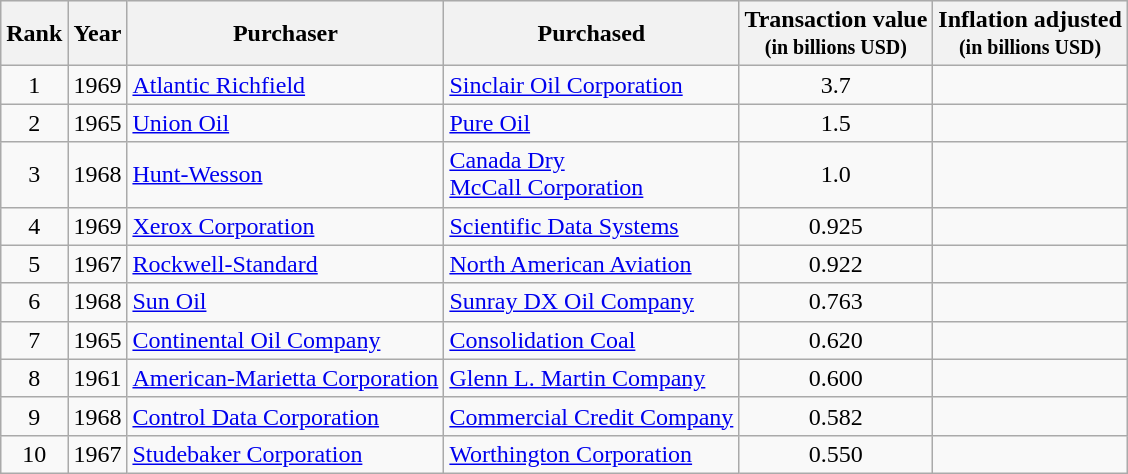<table class="wikitable sortable">
<tr style="background:#eee;">
<th>Rank</th>
<th>Year</th>
<th>Purchaser</th>
<th>Purchased</th>
<th>Transaction value<br><small>(in billions USD)</small></th>
<th> Inflation adjusted<br><small>(in billions USD)</small></th>
</tr>
<tr>
<td style="text-align:center;">1</td>
<td>1969</td>
<td> <a href='#'>Atlantic Richfield</a></td>
<td> <a href='#'>Sinclair Oil Corporation</a></td>
<td style="text-align:center;">3.7</td>
<td style="text-align:center;"></td>
</tr>
<tr>
<td style="text-align:center;">2</td>
<td>1965</td>
<td> <a href='#'>Union Oil</a></td>
<td> <a href='#'>Pure Oil</a></td>
<td style="text-align:center;">1.5</td>
<td style="text-align:center;"></td>
</tr>
<tr>
<td style="text-align:center;">3</td>
<td>1968</td>
<td> <a href='#'>Hunt-Wesson</a></td>
<td> <a href='#'>Canada Dry</a><br> <a href='#'>McCall Corporation</a></td>
<td style="text-align:center;">1.0</td>
<td style="text-align:center;"></td>
</tr>
<tr>
<td style="text-align:center;">4</td>
<td>1969</td>
<td> <a href='#'>Xerox Corporation</a></td>
<td> <a href='#'>Scientific Data Systems</a></td>
<td style="text-align:center;">0.925</td>
<td style="text-align:center;"></td>
</tr>
<tr>
<td style="text-align:center;">5</td>
<td>1967</td>
<td> <a href='#'>Rockwell-Standard</a></td>
<td> <a href='#'>North American Aviation</a></td>
<td style="text-align:center;">0.922</td>
<td style="text-align:center;"></td>
</tr>
<tr>
<td style="text-align:center;">6</td>
<td>1968</td>
<td> <a href='#'>Sun Oil</a></td>
<td> <a href='#'>Sunray DX Oil Company</a></td>
<td style="text-align:center;">0.763</td>
<td style="text-align:center;"></td>
</tr>
<tr>
<td style="text-align:center;">7</td>
<td>1965</td>
<td> <a href='#'>Continental Oil Company</a></td>
<td> <a href='#'>Consolidation Coal</a></td>
<td style="text-align:center;">0.620</td>
<td style="text-align:center;"></td>
</tr>
<tr>
<td style="text-align:center;">8</td>
<td>1961</td>
<td> <a href='#'>American-Marietta Corporation</a></td>
<td> <a href='#'>Glenn L. Martin Company</a></td>
<td style="text-align:center;">0.600</td>
<td style="text-align:center;"></td>
</tr>
<tr>
<td style="text-align:center;">9</td>
<td>1968</td>
<td> <a href='#'>Control Data Corporation</a></td>
<td> <a href='#'>Commercial Credit Company</a></td>
<td style="text-align:center;">0.582</td>
<td style="text-align:center;"></td>
</tr>
<tr>
<td style="text-align:center;">10</td>
<td>1967</td>
<td> <a href='#'>Studebaker Corporation</a></td>
<td> <a href='#'>Worthington Corporation</a></td>
<td style="text-align:center;">0.550</td>
<td style="text-align:center;"></td>
</tr>
</table>
